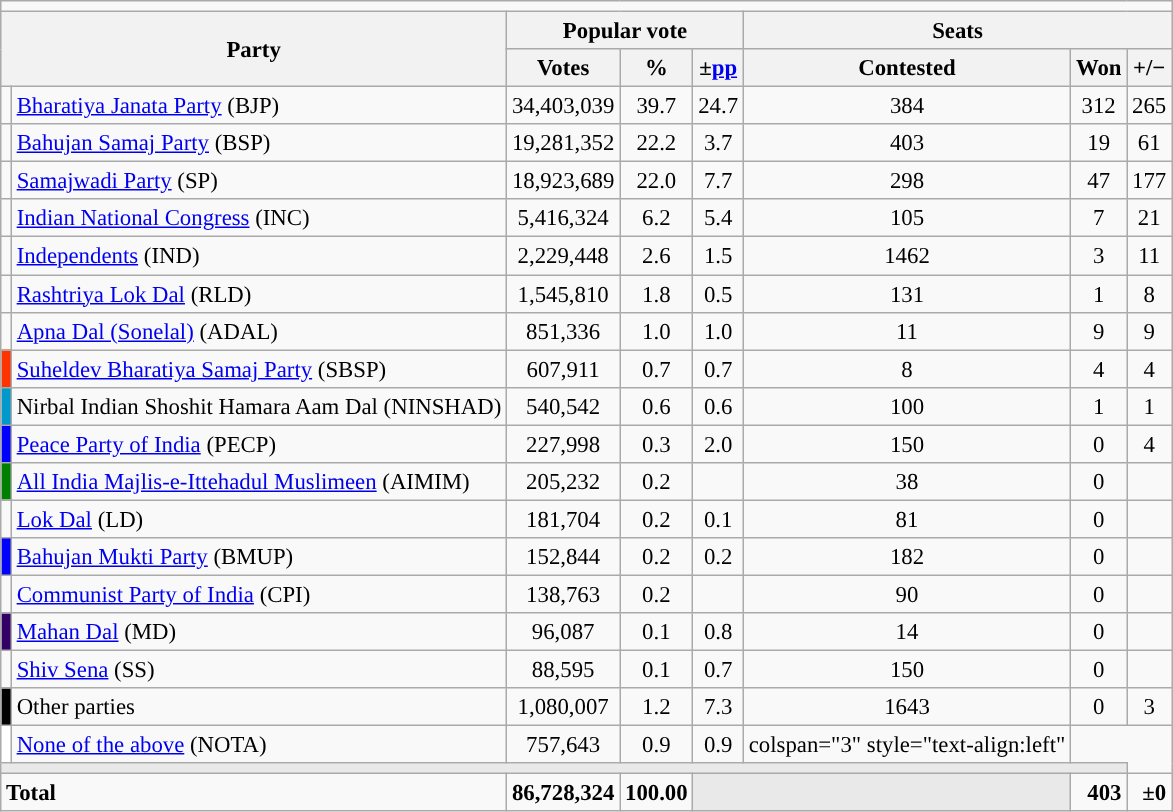<table class="wikitable" style="text-align:right; font-size:95%;">
<tr>
<td colspan="8"></td>
</tr>
<tr style="background:#e9e9e9; text-align:center;">
<th colspan="2" rowspan="2">Party</th>
<th colspan="3">Popular vote</th>
<th colspan="3">Seats</th>
</tr>
<tr>
<th>Votes</th>
<th><strong>%</strong></th>
<th><strong>±</strong><a href='#'>pp</a></th>
<th>Contested</th>
<th>Won</th>
<th><strong>+/−</strong></th>
</tr>
<tr>
<td style="color:inherit;background:"></td>
<td style="text-align:left;"><a href='#'>Bharatiya Janata Party</a> (BJP)</td>
<td style="text-align:center;">34,403,039</td>
<td style="text-align:center;">39.7</td>
<td style="text-align:center;">24.7</td>
<td style="text-align:center;">384</td>
<td style="text-align:center;">312</td>
<td style="text-align:center;">265</td>
</tr>
<tr>
<td style="color:inherit;background:"></td>
<td style="text-align:left;"><a href='#'>Bahujan Samaj Party</a> (BSP)</td>
<td style="text-align:center;">19,281,352</td>
<td style="text-align:center;">22.2</td>
<td style="text-align:center;">3.7</td>
<td style="text-align:center;">403</td>
<td style="text-align:center;">19</td>
<td style="text-align:center;">61</td>
</tr>
<tr>
<td style="color:inherit;background:"></td>
<td style="text-align:left;"><a href='#'>Samajwadi Party</a> (SP)</td>
<td style="text-align:center;">18,923,689</td>
<td style="text-align:center;">22.0</td>
<td style="text-align:center;">7.7</td>
<td style="text-align:center;">298</td>
<td style="text-align:center;">47</td>
<td style="text-align:center;">177</td>
</tr>
<tr>
<td style="color:inherit;background:"></td>
<td style="text-align:left;"><a href='#'>Indian National Congress</a> (INC)</td>
<td style="text-align:center;">5,416,324</td>
<td style="text-align:center;">6.2</td>
<td style="text-align:center;">5.4</td>
<td style="text-align:center;">105</td>
<td style="text-align:center;">7</td>
<td style="text-align:center;">21</td>
</tr>
<tr>
<td style="color:inherit;background:"></td>
<td style="text-align:left;"><a href='#'>Independents</a> (IND)</td>
<td style="text-align:center;">2,229,448</td>
<td style="text-align:center;">2.6</td>
<td style="text-align:center;">1.5</td>
<td style="text-align:center;">1462</td>
<td style="text-align:center;">3</td>
<td style="text-align:center;">11</td>
</tr>
<tr>
<td style="color:inherit;background:"></td>
<td style="text-align:left;"><a href='#'>Rashtriya Lok Dal</a> (RLD)</td>
<td style="text-align:center;">1,545,810</td>
<td style="text-align:center;">1.8</td>
<td style="text-align:center;">0.5</td>
<td style="text-align:center;">131</td>
<td style="text-align:center;">1</td>
<td style="text-align:center;">8</td>
</tr>
<tr>
<td style="color:inherit;background:"></td>
<td style="text-align:left;"><a href='#'>Apna Dal (Sonelal)</a> (ADAL)</td>
<td style="text-align:center;">851,336</td>
<td style="text-align:center;">1.0</td>
<td style="text-align:center;">1.0</td>
<td style="text-align:center;">11</td>
<td style="text-align:center;">9</td>
<td style="text-align:center;">9</td>
</tr>
<tr>
<td style="background:#f30;"></td>
<td style="text-align:left;"><a href='#'>Suheldev Bharatiya Samaj Party</a> (SBSP)</td>
<td style="text-align:center;">607,911</td>
<td style="text-align:center;">0.7</td>
<td style="text-align:center;">0.7</td>
<td style="text-align:center;">8</td>
<td style="text-align:center;">4</td>
<td style="text-align:center;">4</td>
</tr>
<tr>
<td style="background:#09c;"></td>
<td style="text-align:left;">Nirbal Indian Shoshit Hamara Aam Dal (NINSHAD)</td>
<td style="text-align:center;">540,542</td>
<td style="text-align:center;">0.6</td>
<td style="text-align:center;">0.6</td>
<td style="text-align:center;">100</td>
<td style="text-align:center;">1</td>
<td style="text-align:center;">1</td>
</tr>
<tr>
<td style="background:blue;"></td>
<td style="text-align:left;"><a href='#'>Peace Party of India</a> (PECP)</td>
<td style="text-align:center;">227,998</td>
<td style="text-align:center;">0.3</td>
<td style="text-align:center;">2.0</td>
<td style="text-align:center;">150</td>
<td style="text-align:center;">0</td>
<td style="text-align:center;">4</td>
</tr>
<tr>
<td style="background:green;"></td>
<td style="text-align:left;"><a href='#'>All India Majlis-e-Ittehadul Muslimeen</a> (AIMIM)</td>
<td style="text-align:center;">205,232</td>
<td style="text-align:center;">0.2</td>
<td style="text-align:center;"></td>
<td style="text-align:center;">38</td>
<td style="text-align:center;">0</td>
<td style="text-align:center;"></td>
</tr>
<tr>
<td></td>
<td style="text-align:left;"><a href='#'>Lok Dal</a> (LD)</td>
<td style="text-align:center;">181,704</td>
<td style="text-align:center;">0.2</td>
<td style="text-align:center;">0.1</td>
<td style="text-align:center;">81</td>
<td style="text-align:center;">0</td>
<td style="text-align:center;"></td>
</tr>
<tr>
<td style="background:blue;"></td>
<td style="text-align:left;"><a href='#'>Bahujan Mukti Party</a> (BMUP)</td>
<td style="text-align:center;">152,844</td>
<td style="text-align:center;">0.2</td>
<td style="text-align:center;">0.2</td>
<td style="text-align:center;">182</td>
<td style="text-align:center;">0</td>
<td style="text-align:center;"></td>
</tr>
<tr>
<td style="color:inherit;background:"></td>
<td style="text-align:left;"><a href='#'>Communist Party of India</a> (CPI)</td>
<td style="text-align:center;">138,763</td>
<td style="text-align:center;">0.2</td>
<td style="text-align:center;"></td>
<td style="text-align:center;">90</td>
<td style="text-align:center;">0</td>
<td style="text-align:center;"></td>
</tr>
<tr>
<td style="background:#306;"></td>
<td style="text-align:left;"><a href='#'>Mahan Dal</a> (MD)</td>
<td style="text-align:center;">96,087</td>
<td style="text-align:center;">0.1</td>
<td style="text-align:center;">0.8</td>
<td style="text-align:center;">14</td>
<td style="text-align:center;">0</td>
<td style="text-align:center;"></td>
</tr>
<tr>
<td style="color:inherit;background:"></td>
<td style="text-align:left;"><a href='#'>Shiv Sena</a> (SS)</td>
<td style="text-align:center;">88,595</td>
<td style="text-align:center;">0.1</td>
<td style="text-align:center;">0.7</td>
<td style="text-align:center;">150</td>
<td style="text-align:center;">0</td>
<td style="text-align:center;"></td>
</tr>
<tr>
<td style="background:black;"></td>
<td style="text-align:left;">Other parties</td>
<td style="text-align:center;">1,080,007</td>
<td style="text-align:center;">1.2</td>
<td style="text-align:center;">7.3</td>
<td style="text-align:center;">1643</td>
<td style="text-align:center;">0</td>
<td style="text-align:center;">3</td>
</tr>
<tr>
<td style="background:white;"></td>
<td style="text-align:left;"><a href='#'>None of the above</a> (NOTA)</td>
<td style="text-align:center;">757,643</td>
<td style="text-align:center;">0.9</td>
<td style="text-align:center;"> 0.9</td>
<td>colspan="3" style="text-align:left" </td>
</tr>
<tr>
<td colspan="7" style="background:#e9e9e9;"></td>
</tr>
<tr style="font-weight:bold;">
<td colspan="2" style="text-align:left;">Total</td>
<td>86,728,324</td>
<td>100.00</td>
<td colspan="2" style="background:#e9e9e9;"></td>
<td>403</td>
<td>±0</td>
</tr>
</table>
